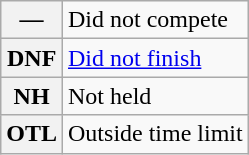<table class="wikitable">
<tr>
<th scope="row">—</th>
<td>Did not compete</td>
</tr>
<tr>
<th scope="row">DNF</th>
<td><a href='#'>Did not finish</a></td>
</tr>
<tr>
<th scope="row">NH</th>
<td>Not held</td>
</tr>
<tr>
<th scope="row">OTL</th>
<td>Outside time limit</td>
</tr>
</table>
